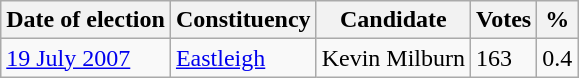<table class="wikitable">
<tr>
<th>Date of election</th>
<th>Constituency</th>
<th>Candidate</th>
<th>Votes</th>
<th>%</th>
</tr>
<tr>
<td><a href='#'>19 July 2007</a></td>
<td><a href='#'>Eastleigh</a></td>
<td>Kevin Milburn</td>
<td>163</td>
<td>0.4</td>
</tr>
</table>
